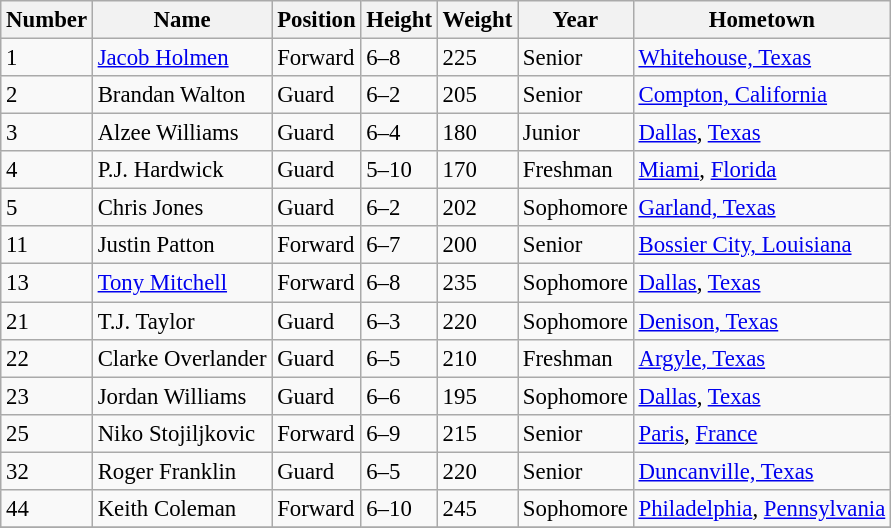<table class="wikitable" style="font-size: 95%;">
<tr>
<th>Number</th>
<th>Name</th>
<th>Position</th>
<th>Height</th>
<th>Weight</th>
<th>Year</th>
<th>Hometown</th>
</tr>
<tr>
<td>1</td>
<td><a href='#'>Jacob Holmen</a></td>
<td>Forward</td>
<td>6–8</td>
<td>225</td>
<td>Senior</td>
<td><a href='#'>Whitehouse, Texas</a></td>
</tr>
<tr>
<td>2</td>
<td>Brandan Walton</td>
<td>Guard</td>
<td>6–2</td>
<td>205</td>
<td>Senior</td>
<td><a href='#'>Compton, California</a></td>
</tr>
<tr>
<td>3</td>
<td>Alzee Williams</td>
<td>Guard</td>
<td>6–4</td>
<td>180</td>
<td>Junior</td>
<td><a href='#'>Dallas</a>, <a href='#'>Texas</a></td>
</tr>
<tr>
<td>4</td>
<td>P.J. Hardwick</td>
<td>Guard</td>
<td>5–10</td>
<td>170</td>
<td>Freshman</td>
<td><a href='#'>Miami</a>, <a href='#'>Florida</a></td>
</tr>
<tr>
<td>5</td>
<td>Chris Jones</td>
<td>Guard</td>
<td>6–2</td>
<td>202</td>
<td>Sophomore</td>
<td><a href='#'>Garland, Texas</a></td>
</tr>
<tr>
<td>11</td>
<td>Justin Patton</td>
<td>Forward</td>
<td>6–7</td>
<td>200</td>
<td>Senior</td>
<td><a href='#'>Bossier City, Louisiana</a></td>
</tr>
<tr>
<td>13</td>
<td><a href='#'>Tony Mitchell</a></td>
<td>Forward</td>
<td>6–8</td>
<td>235</td>
<td>Sophomore</td>
<td><a href='#'>Dallas</a>, <a href='#'>Texas</a></td>
</tr>
<tr>
<td>21</td>
<td>T.J. Taylor</td>
<td>Guard</td>
<td>6–3</td>
<td>220</td>
<td>Sophomore</td>
<td><a href='#'>Denison, Texas</a></td>
</tr>
<tr>
<td>22</td>
<td>Clarke Overlander</td>
<td>Guard</td>
<td>6–5</td>
<td>210</td>
<td>Freshman</td>
<td><a href='#'>Argyle, Texas</a></td>
</tr>
<tr>
<td>23</td>
<td>Jordan Williams</td>
<td>Guard</td>
<td>6–6</td>
<td>195</td>
<td>Sophomore</td>
<td><a href='#'>Dallas</a>, <a href='#'>Texas</a></td>
</tr>
<tr>
<td>25</td>
<td>Niko Stojiljkovic</td>
<td>Forward</td>
<td>6–9</td>
<td>215</td>
<td>Senior</td>
<td><a href='#'>Paris</a>, <a href='#'>France</a></td>
</tr>
<tr>
<td>32</td>
<td>Roger Franklin</td>
<td>Guard</td>
<td>6–5</td>
<td>220</td>
<td>Senior</td>
<td><a href='#'>Duncanville, Texas</a></td>
</tr>
<tr>
<td>44</td>
<td>Keith Coleman</td>
<td>Forward</td>
<td>6–10</td>
<td>245</td>
<td>Sophomore</td>
<td><a href='#'>Philadelphia</a>, <a href='#'>Pennsylvania</a></td>
</tr>
<tr>
</tr>
</table>
